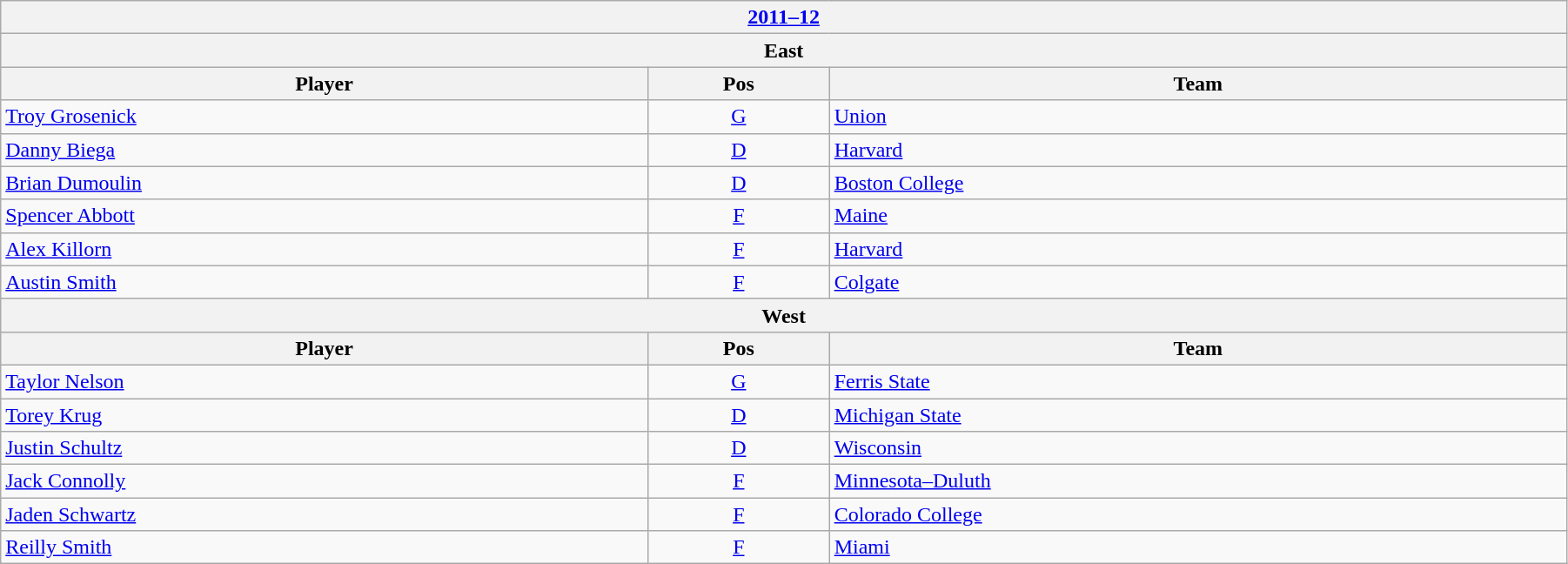<table class="wikitable" width=95%>
<tr>
<th colspan=3><a href='#'>2011–12</a></th>
</tr>
<tr>
<th colspan=3><strong>East</strong></th>
</tr>
<tr>
<th>Player</th>
<th>Pos</th>
<th>Team</th>
</tr>
<tr>
<td><a href='#'>Troy Grosenick</a></td>
<td style="text-align:center;"><a href='#'>G</a></td>
<td><a href='#'>Union</a></td>
</tr>
<tr>
<td><a href='#'>Danny Biega</a></td>
<td style="text-align:center;"><a href='#'>D</a></td>
<td><a href='#'>Harvard</a></td>
</tr>
<tr>
<td><a href='#'>Brian Dumoulin</a></td>
<td style="text-align:center;"><a href='#'>D</a></td>
<td><a href='#'>Boston College</a></td>
</tr>
<tr>
<td><a href='#'>Spencer Abbott</a></td>
<td style="text-align:center;"><a href='#'>F</a></td>
<td><a href='#'>Maine</a></td>
</tr>
<tr>
<td><a href='#'>Alex Killorn</a></td>
<td style="text-align:center;"><a href='#'>F</a></td>
<td><a href='#'>Harvard</a></td>
</tr>
<tr>
<td><a href='#'>Austin Smith</a></td>
<td style="text-align:center;"><a href='#'>F</a></td>
<td><a href='#'>Colgate</a></td>
</tr>
<tr>
<th colspan=3><strong>West</strong></th>
</tr>
<tr>
<th>Player</th>
<th>Pos</th>
<th>Team</th>
</tr>
<tr>
<td><a href='#'>Taylor Nelson</a></td>
<td style="text-align:center;"><a href='#'>G</a></td>
<td><a href='#'>Ferris State</a></td>
</tr>
<tr>
<td><a href='#'>Torey Krug</a></td>
<td style="text-align:center;"><a href='#'>D</a></td>
<td><a href='#'>Michigan State</a></td>
</tr>
<tr>
<td><a href='#'>Justin Schultz</a></td>
<td style="text-align:center;"><a href='#'>D</a></td>
<td><a href='#'>Wisconsin</a></td>
</tr>
<tr>
<td><a href='#'>Jack Connolly</a></td>
<td style="text-align:center;"><a href='#'>F</a></td>
<td><a href='#'>Minnesota–Duluth</a></td>
</tr>
<tr>
<td><a href='#'>Jaden Schwartz</a></td>
<td style="text-align:center;"><a href='#'>F</a></td>
<td><a href='#'>Colorado College</a></td>
</tr>
<tr>
<td><a href='#'>Reilly Smith</a></td>
<td style="text-align:center;"><a href='#'>F</a></td>
<td><a href='#'>Miami</a></td>
</tr>
</table>
